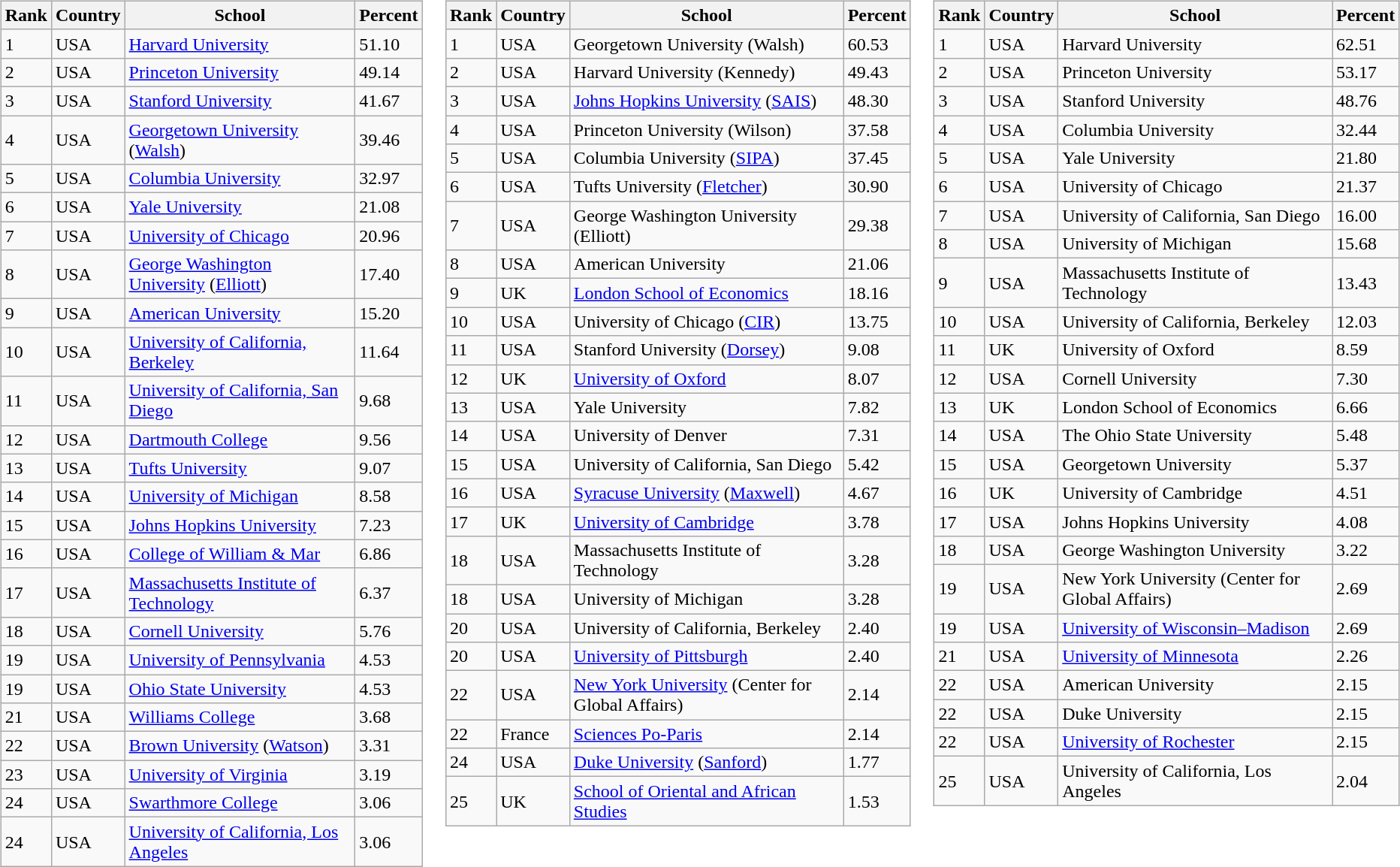<table>
<tr>
<td style="vertical-align: top"><br><table class="wikitable sortable">
<tr>
<th>Rank</th>
<th>Country</th>
<th>School</th>
<th>Percent</th>
</tr>
<tr>
<td>1</td>
<td>USA</td>
<td><a href='#'>Harvard University</a></td>
<td>51.10</td>
</tr>
<tr>
<td>2</td>
<td>USA</td>
<td><a href='#'>Princeton University</a></td>
<td>49.14</td>
</tr>
<tr>
<td>3</td>
<td>USA</td>
<td><a href='#'>Stanford University</a></td>
<td>41.67</td>
</tr>
<tr>
<td>4</td>
<td>USA</td>
<td><a href='#'>Georgetown University</a> (<a href='#'>Walsh</a>)</td>
<td>39.46</td>
</tr>
<tr>
<td>5</td>
<td>USA</td>
<td><a href='#'>Columbia University</a></td>
<td>32.97</td>
</tr>
<tr>
<td>6</td>
<td>USA</td>
<td><a href='#'>Yale University</a></td>
<td>21.08</td>
</tr>
<tr>
<td>7</td>
<td>USA</td>
<td><a href='#'>University of Chicago</a></td>
<td>20.96</td>
</tr>
<tr>
<td>8</td>
<td>USA</td>
<td><a href='#'>George Washington University</a> (<a href='#'>Elliott</a>)</td>
<td>17.40</td>
</tr>
<tr>
<td>9</td>
<td>USA</td>
<td><a href='#'>American University</a></td>
<td>15.20</td>
</tr>
<tr>
<td>10</td>
<td>USA</td>
<td><a href='#'>University of California, Berkeley</a></td>
<td>11.64</td>
</tr>
<tr>
<td>11</td>
<td>USA</td>
<td><a href='#'>University of California, San Diego</a></td>
<td>9.68</td>
</tr>
<tr>
<td>12</td>
<td>USA</td>
<td><a href='#'>Dartmouth College</a></td>
<td>9.56</td>
</tr>
<tr>
<td>13</td>
<td>USA</td>
<td><a href='#'>Tufts University</a></td>
<td>9.07</td>
</tr>
<tr>
<td>14</td>
<td>USA</td>
<td><a href='#'>University of Michigan</a></td>
<td>8.58</td>
</tr>
<tr>
<td>15</td>
<td>USA</td>
<td><a href='#'>Johns Hopkins University</a></td>
<td>7.23</td>
</tr>
<tr>
<td>16</td>
<td>USA</td>
<td><a href='#'>College of William & Mar</a></td>
<td>6.86</td>
</tr>
<tr>
<td>17</td>
<td>USA</td>
<td><a href='#'>Massachusetts Institute of Technology</a></td>
<td>6.37</td>
</tr>
<tr>
<td>18</td>
<td>USA</td>
<td><a href='#'>Cornell University</a></td>
<td>5.76</td>
</tr>
<tr>
<td>19</td>
<td>USA</td>
<td><a href='#'>University of Pennsylvania</a></td>
<td>4.53</td>
</tr>
<tr>
<td>19</td>
<td>USA</td>
<td><a href='#'>Ohio State University</a></td>
<td>4.53</td>
</tr>
<tr>
<td>21</td>
<td>USA</td>
<td><a href='#'>Williams College</a></td>
<td>3.68</td>
</tr>
<tr>
<td>22</td>
<td>USA</td>
<td><a href='#'>Brown University</a> (<a href='#'>Watson</a>)</td>
<td>3.31</td>
</tr>
<tr>
<td>23</td>
<td>USA</td>
<td><a href='#'>University of Virginia</a></td>
<td>3.19</td>
</tr>
<tr>
<td>24</td>
<td>USA</td>
<td><a href='#'>Swarthmore College</a></td>
<td>3.06</td>
</tr>
<tr>
<td>24</td>
<td>USA</td>
<td><a href='#'>University of California, Los Angeles</a></td>
<td>3.06</td>
</tr>
</table>
</td>
<td style="vertical-align: top"><br><table class="wikitable sortable">
<tr>
<th>Rank</th>
<th>Country</th>
<th>School</th>
<th>Percent</th>
</tr>
<tr>
<td>1</td>
<td>USA</td>
<td>Georgetown University (Walsh)</td>
<td>60.53</td>
</tr>
<tr>
<td>2</td>
<td>USA</td>
<td>Harvard University (Kennedy)</td>
<td>49.43</td>
</tr>
<tr>
<td>3</td>
<td>USA</td>
<td><a href='#'>Johns Hopkins University</a> (<a href='#'>SAIS</a>)</td>
<td>48.30</td>
</tr>
<tr>
<td>4</td>
<td>USA</td>
<td>Princeton University (Wilson)</td>
<td>37.58</td>
</tr>
<tr>
<td>5</td>
<td>USA</td>
<td>Columbia University (<a href='#'>SIPA</a>)</td>
<td>37.45</td>
</tr>
<tr>
<td>6</td>
<td>USA</td>
<td>Tufts University (<a href='#'>Fletcher</a>)</td>
<td>30.90</td>
</tr>
<tr>
<td>7</td>
<td>USA</td>
<td>George Washington University (Elliott)</td>
<td>29.38</td>
</tr>
<tr>
<td>8</td>
<td>USA</td>
<td>American University</td>
<td>21.06</td>
</tr>
<tr>
<td>9</td>
<td>UK</td>
<td><a href='#'>London School of Economics</a></td>
<td>18.16</td>
</tr>
<tr>
<td>10</td>
<td>USA</td>
<td>University of Chicago (<a href='#'>CIR</a>)</td>
<td>13.75</td>
</tr>
<tr>
<td>11</td>
<td>USA</td>
<td>Stanford University (<a href='#'>Dorsey</a>)</td>
<td>9.08</td>
</tr>
<tr>
<td>12</td>
<td>UK</td>
<td><a href='#'>University of Oxford</a></td>
<td>8.07</td>
</tr>
<tr>
<td>13</td>
<td>USA</td>
<td>Yale University</td>
<td>7.82</td>
</tr>
<tr>
<td>14</td>
<td>USA</td>
<td>University of Denver</td>
<td>7.31</td>
</tr>
<tr>
<td>15</td>
<td>USA</td>
<td>University of California, San Diego</td>
<td>5.42</td>
</tr>
<tr>
<td>16</td>
<td>USA</td>
<td><a href='#'>Syracuse University</a> (<a href='#'>Maxwell</a>)</td>
<td>4.67</td>
</tr>
<tr>
<td>17</td>
<td>UK</td>
<td><a href='#'>University of Cambridge</a></td>
<td>3.78</td>
</tr>
<tr>
<td>18</td>
<td>USA</td>
<td>Massachusetts Institute of Technology</td>
<td>3.28</td>
</tr>
<tr>
<td>18</td>
<td>USA</td>
<td>University of Michigan</td>
<td>3.28</td>
</tr>
<tr>
<td>20</td>
<td>USA</td>
<td>University of California, Berkeley</td>
<td>2.40</td>
</tr>
<tr>
<td>20</td>
<td>USA</td>
<td><a href='#'>University of Pittsburgh</a></td>
<td>2.40</td>
</tr>
<tr>
<td>22</td>
<td>USA</td>
<td><a href='#'>New York University</a> (Center for Global Affairs)</td>
<td>2.14</td>
</tr>
<tr>
<td>22</td>
<td>France</td>
<td><a href='#'>Sciences Po-Paris</a></td>
<td>2.14</td>
</tr>
<tr>
<td>24</td>
<td>USA</td>
<td><a href='#'>Duke University</a> (<a href='#'>Sanford</a>)</td>
<td>1.77</td>
</tr>
<tr>
<td>25</td>
<td>UK</td>
<td><a href='#'>School of Oriental and African Studies</a></td>
<td>1.53</td>
</tr>
</table>
</td>
<td style="vertical-align: top"><br><table class="wikitable sortable">
<tr>
<th>Rank</th>
<th>Country</th>
<th>School</th>
<th>Percent</th>
</tr>
<tr>
<td>1</td>
<td>USA</td>
<td>Harvard University</td>
<td>62.51</td>
</tr>
<tr>
<td>2</td>
<td>USA</td>
<td>Princeton University</td>
<td>53.17</td>
</tr>
<tr>
<td>3</td>
<td>USA</td>
<td>Stanford University</td>
<td>48.76</td>
</tr>
<tr>
<td>4</td>
<td>USA</td>
<td>Columbia University</td>
<td>32.44</td>
</tr>
<tr>
<td>5</td>
<td>USA</td>
<td>Yale University</td>
<td>21.80</td>
</tr>
<tr>
<td>6</td>
<td>USA</td>
<td>University of Chicago</td>
<td>21.37</td>
</tr>
<tr>
<td>7</td>
<td>USA</td>
<td>University of California, San Diego</td>
<td>16.00</td>
</tr>
<tr>
<td>8</td>
<td>USA</td>
<td>University of Michigan</td>
<td>15.68</td>
</tr>
<tr>
<td>9</td>
<td>USA</td>
<td>Massachusetts Institute of Technology</td>
<td>13.43</td>
</tr>
<tr>
<td>10</td>
<td>USA</td>
<td>University of California, Berkeley</td>
<td>12.03</td>
</tr>
<tr>
<td>11</td>
<td>UK</td>
<td>University of Oxford</td>
<td>8.59</td>
</tr>
<tr>
<td>12</td>
<td>USA</td>
<td>Cornell University</td>
<td>7.30</td>
</tr>
<tr>
<td>13</td>
<td>UK</td>
<td>London School of Economics</td>
<td>6.66</td>
</tr>
<tr>
<td>14</td>
<td>USA</td>
<td>The Ohio State University</td>
<td>5.48</td>
</tr>
<tr>
<td>15</td>
<td>USA</td>
<td>Georgetown University</td>
<td>5.37</td>
</tr>
<tr>
<td>16</td>
<td>UK</td>
<td>University of Cambridge</td>
<td>4.51</td>
</tr>
<tr>
<td>17</td>
<td>USA</td>
<td>Johns Hopkins University</td>
<td>4.08</td>
</tr>
<tr>
<td>18</td>
<td>USA</td>
<td>George Washington University</td>
<td>3.22</td>
</tr>
<tr>
<td>19</td>
<td>USA</td>
<td>New York University (Center for Global Affairs)</td>
<td>2.69</td>
</tr>
<tr>
<td>19</td>
<td>USA</td>
<td><a href='#'>University of Wisconsin–Madison</a></td>
<td>2.69</td>
</tr>
<tr>
<td>21</td>
<td>USA</td>
<td><a href='#'>University of Minnesota</a></td>
<td>2.26</td>
</tr>
<tr>
<td>22</td>
<td>USA</td>
<td>American University</td>
<td>2.15</td>
</tr>
<tr>
<td>22</td>
<td>USA</td>
<td>Duke University</td>
<td>2.15</td>
</tr>
<tr>
<td>22</td>
<td>USA</td>
<td><a href='#'>University of Rochester</a></td>
<td>2.15</td>
</tr>
<tr>
<td>25</td>
<td>USA</td>
<td>University of California, Los Angeles</td>
<td>2.04</td>
</tr>
</table>
</td>
</tr>
</table>
